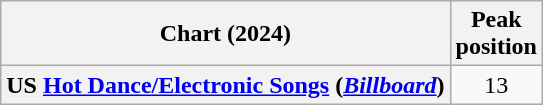<table class="wikitable sortable plainrowheaders" style="text-align:center">
<tr>
<th scope="col">Chart (2024)</th>
<th scope="col">Peak<br>position</th>
</tr>
<tr>
<th scope="row">US <a href='#'>Hot Dance/Electronic Songs</a> (<em><a href='#'>Billboard</a></em>)</th>
<td>13</td>
</tr>
</table>
